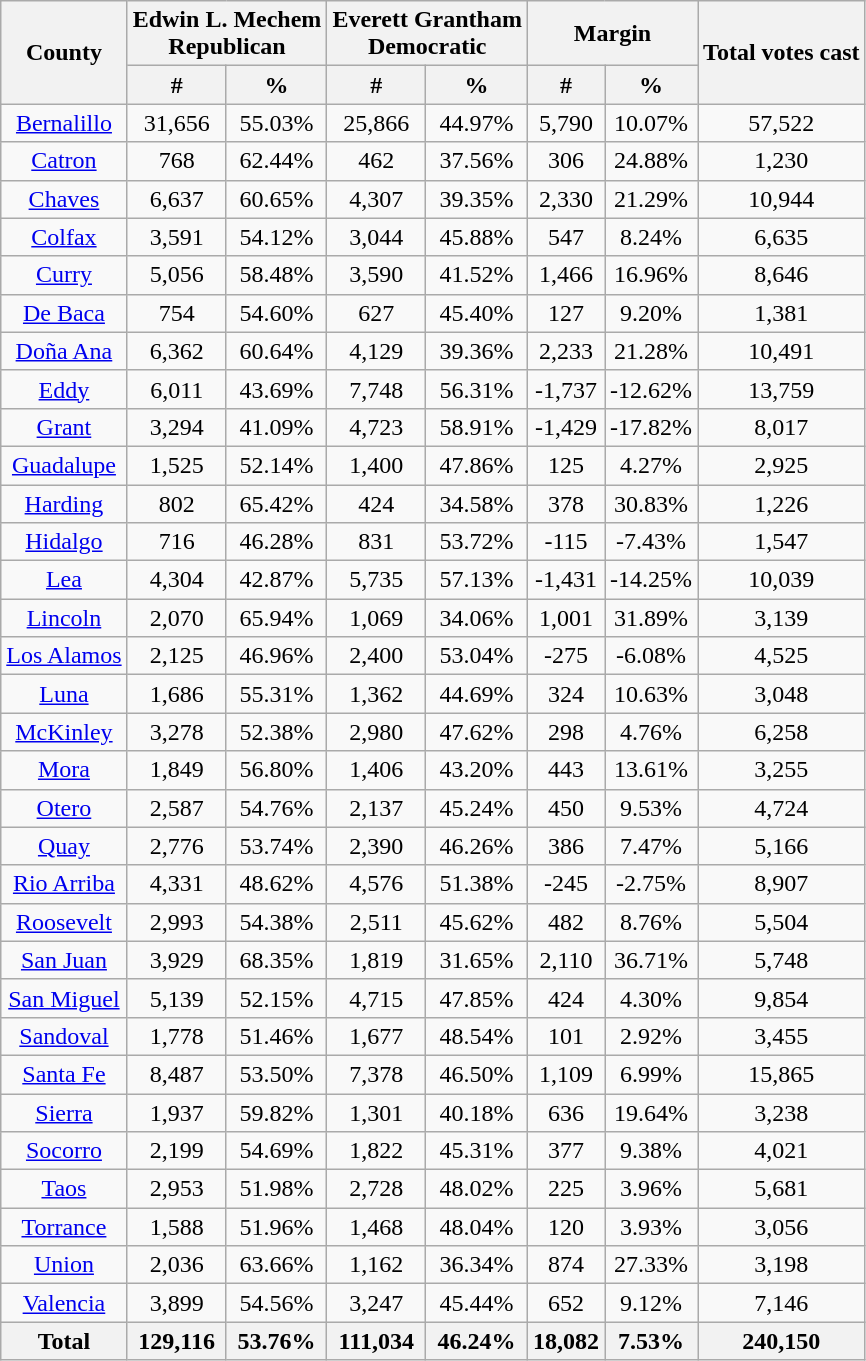<table class="wikitable sortable" style="text-align:center">
<tr>
<th style="text-align:center;" rowspan="2">County</th>
<th style="text-align:center;" colspan="2">Edwin L. Mechem<br>Republican</th>
<th style="text-align:center;" colspan="2">Everett Grantham<br>Democratic</th>
<th style="text-align:center;" colspan="2">Margin</th>
<th style="text-align:center;" rowspan="2">Total votes cast</th>
</tr>
<tr>
<th style="text-align:center;" data-sort-type="number">#</th>
<th style="text-align:center;" data-sort-type="number">%</th>
<th style="text-align:center;" data-sort-type="number">#</th>
<th style="text-align:center;" data-sort-type="number">%</th>
<th style="text-align:center;" data-sort-type="number">#</th>
<th style="text-align:center;" data-sort-type="number">%</th>
</tr>
<tr style="text-align:center;">
<td><a href='#'>Bernalillo</a></td>
<td>31,656</td>
<td>55.03%</td>
<td>25,866</td>
<td>44.97%</td>
<td>5,790</td>
<td>10.07%</td>
<td>57,522</td>
</tr>
<tr style="text-align:center;">
<td><a href='#'>Catron</a></td>
<td>768</td>
<td>62.44%</td>
<td>462</td>
<td>37.56%</td>
<td>306</td>
<td>24.88%</td>
<td>1,230</td>
</tr>
<tr style="text-align:center;">
<td><a href='#'>Chaves</a></td>
<td>6,637</td>
<td>60.65%</td>
<td>4,307</td>
<td>39.35%</td>
<td>2,330</td>
<td>21.29%</td>
<td>10,944</td>
</tr>
<tr style="text-align:center;">
<td><a href='#'>Colfax</a></td>
<td>3,591</td>
<td>54.12%</td>
<td>3,044</td>
<td>45.88%</td>
<td>547</td>
<td>8.24%</td>
<td>6,635</td>
</tr>
<tr style="text-align:center;">
<td><a href='#'>Curry</a></td>
<td>5,056</td>
<td>58.48%</td>
<td>3,590</td>
<td>41.52%</td>
<td>1,466</td>
<td>16.96%</td>
<td>8,646</td>
</tr>
<tr style="text-align:center;">
<td><a href='#'>De Baca</a></td>
<td>754</td>
<td>54.60%</td>
<td>627</td>
<td>45.40%</td>
<td>127</td>
<td>9.20%</td>
<td>1,381</td>
</tr>
<tr style="text-align:center;">
<td><a href='#'>Doña Ana</a></td>
<td>6,362</td>
<td>60.64%</td>
<td>4,129</td>
<td>39.36%</td>
<td>2,233</td>
<td>21.28%</td>
<td>10,491</td>
</tr>
<tr style="text-align:center;">
<td><a href='#'>Eddy</a></td>
<td>6,011</td>
<td>43.69%</td>
<td>7,748</td>
<td>56.31%</td>
<td>-1,737</td>
<td>-12.62%</td>
<td>13,759</td>
</tr>
<tr style="text-align:center;">
<td><a href='#'>Grant</a></td>
<td>3,294</td>
<td>41.09%</td>
<td>4,723</td>
<td>58.91%</td>
<td>-1,429</td>
<td>-17.82%</td>
<td>8,017</td>
</tr>
<tr style="text-align:center;">
<td><a href='#'>Guadalupe</a></td>
<td>1,525</td>
<td>52.14%</td>
<td>1,400</td>
<td>47.86%</td>
<td>125</td>
<td>4.27%</td>
<td>2,925</td>
</tr>
<tr style="text-align:center;">
<td><a href='#'>Harding</a></td>
<td>802</td>
<td>65.42%</td>
<td>424</td>
<td>34.58%</td>
<td>378</td>
<td>30.83%</td>
<td>1,226</td>
</tr>
<tr style="text-align:center;">
<td><a href='#'>Hidalgo</a></td>
<td>716</td>
<td>46.28%</td>
<td>831</td>
<td>53.72%</td>
<td>-115</td>
<td>-7.43%</td>
<td>1,547</td>
</tr>
<tr style="text-align:center;">
<td><a href='#'>Lea</a></td>
<td>4,304</td>
<td>42.87%</td>
<td>5,735</td>
<td>57.13%</td>
<td>-1,431</td>
<td>-14.25%</td>
<td>10,039</td>
</tr>
<tr style="text-align:center;">
<td><a href='#'>Lincoln</a></td>
<td>2,070</td>
<td>65.94%</td>
<td>1,069</td>
<td>34.06%</td>
<td>1,001</td>
<td>31.89%</td>
<td>3,139</td>
</tr>
<tr style="text-align:center;">
<td><a href='#'>Los Alamos</a></td>
<td>2,125</td>
<td>46.96%</td>
<td>2,400</td>
<td>53.04%</td>
<td>-275</td>
<td>-6.08%</td>
<td>4,525</td>
</tr>
<tr style="text-align:center;">
<td><a href='#'>Luna</a></td>
<td>1,686</td>
<td>55.31%</td>
<td>1,362</td>
<td>44.69%</td>
<td>324</td>
<td>10.63%</td>
<td>3,048</td>
</tr>
<tr style="text-align:center;">
<td><a href='#'>McKinley</a></td>
<td>3,278</td>
<td>52.38%</td>
<td>2,980</td>
<td>47.62%</td>
<td>298</td>
<td>4.76%</td>
<td>6,258</td>
</tr>
<tr style="text-align:center;">
<td><a href='#'>Mora</a></td>
<td>1,849</td>
<td>56.80%</td>
<td>1,406</td>
<td>43.20%</td>
<td>443</td>
<td>13.61%</td>
<td>3,255</td>
</tr>
<tr style="text-align:center;">
<td><a href='#'>Otero</a></td>
<td>2,587</td>
<td>54.76%</td>
<td>2,137</td>
<td>45.24%</td>
<td>450</td>
<td>9.53%</td>
<td>4,724</td>
</tr>
<tr style="text-align:center;">
<td><a href='#'>Quay</a></td>
<td>2,776</td>
<td>53.74%</td>
<td>2,390</td>
<td>46.26%</td>
<td>386</td>
<td>7.47%</td>
<td>5,166</td>
</tr>
<tr style="text-align:center;">
<td><a href='#'>Rio Arriba</a></td>
<td>4,331</td>
<td>48.62%</td>
<td>4,576</td>
<td>51.38%</td>
<td>-245</td>
<td>-2.75%</td>
<td>8,907</td>
</tr>
<tr style="text-align:center;">
<td><a href='#'>Roosevelt</a></td>
<td>2,993</td>
<td>54.38%</td>
<td>2,511</td>
<td>45.62%</td>
<td>482</td>
<td>8.76%</td>
<td>5,504</td>
</tr>
<tr style="text-align:center;">
<td><a href='#'>San Juan</a></td>
<td>3,929</td>
<td>68.35%</td>
<td>1,819</td>
<td>31.65%</td>
<td>2,110</td>
<td>36.71%</td>
<td>5,748</td>
</tr>
<tr style="text-align:center;">
<td><a href='#'>San Miguel</a></td>
<td>5,139</td>
<td>52.15%</td>
<td>4,715</td>
<td>47.85%</td>
<td>424</td>
<td>4.30%</td>
<td>9,854</td>
</tr>
<tr style="text-align:center;">
<td><a href='#'>Sandoval</a></td>
<td>1,778</td>
<td>51.46%</td>
<td>1,677</td>
<td>48.54%</td>
<td>101</td>
<td>2.92%</td>
<td>3,455</td>
</tr>
<tr style="text-align:center;">
<td><a href='#'>Santa Fe</a></td>
<td>8,487</td>
<td>53.50%</td>
<td>7,378</td>
<td>46.50%</td>
<td>1,109</td>
<td>6.99%</td>
<td>15,865</td>
</tr>
<tr style="text-align:center;">
<td><a href='#'>Sierra</a></td>
<td>1,937</td>
<td>59.82%</td>
<td>1,301</td>
<td>40.18%</td>
<td>636</td>
<td>19.64%</td>
<td>3,238</td>
</tr>
<tr style="text-align:center;">
<td><a href='#'>Socorro</a></td>
<td>2,199</td>
<td>54.69%</td>
<td>1,822</td>
<td>45.31%</td>
<td>377</td>
<td>9.38%</td>
<td>4,021</td>
</tr>
<tr style="text-align:center;">
<td><a href='#'>Taos</a></td>
<td>2,953</td>
<td>51.98%</td>
<td>2,728</td>
<td>48.02%</td>
<td>225</td>
<td>3.96%</td>
<td>5,681</td>
</tr>
<tr style="text-align:center;">
<td><a href='#'>Torrance</a></td>
<td>1,588</td>
<td>51.96%</td>
<td>1,468</td>
<td>48.04%</td>
<td>120</td>
<td>3.93%</td>
<td>3,056</td>
</tr>
<tr style="text-align:center;">
<td><a href='#'>Union</a></td>
<td>2,036</td>
<td>63.66%</td>
<td>1,162</td>
<td>36.34%</td>
<td>874</td>
<td>27.33%</td>
<td>3,198</td>
</tr>
<tr style="text-align:center;">
<td><a href='#'>Valencia</a></td>
<td>3,899</td>
<td>54.56%</td>
<td>3,247</td>
<td>45.44%</td>
<td>652</td>
<td>9.12%</td>
<td>7,146</td>
</tr>
<tr style="text-align:center;">
<th>Total</th>
<th>129,116</th>
<th>53.76%</th>
<th>111,034</th>
<th>46.24%</th>
<th>18,082</th>
<th>7.53%</th>
<th>240,150</th>
</tr>
</table>
